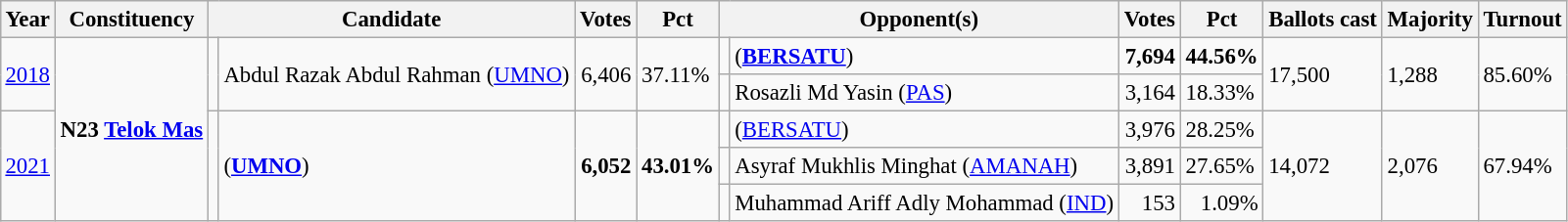<table class="wikitable" style="margin:0.5em ; font-size:95%">
<tr>
<th>Year</th>
<th>Constituency</th>
<th colspan=2>Candidate</th>
<th>Votes</th>
<th>Pct</th>
<th colspan=2>Opponent(s)</th>
<th>Votes</th>
<th>Pct</th>
<th>Ballots cast</th>
<th>Majority</th>
<th>Turnout</th>
</tr>
<tr>
<td rowspan=2><a href='#'>2018</a></td>
<td rowspan="5"><strong>N23 <a href='#'>Telok Mas</a></strong></td>
<td rowspan=2 ></td>
<td rowspan=2>Abdul Razak Abdul Rahman (<a href='#'>UMNO</a>)</td>
<td rowspan=2 align="right">6,406</td>
<td rowspan=2>37.11%</td>
<td></td>
<td> (<a href='#'><strong>BERSATU</strong></a>)</td>
<td align="right"><strong>7,694</strong></td>
<td><strong>44.56%</strong></td>
<td rowspan=2>17,500</td>
<td rowspan=2>1,288</td>
<td rowspan=2>85.60%</td>
</tr>
<tr>
<td></td>
<td>Rosazli Md Yasin (<a href='#'>PAS</a>)</td>
<td align="right">3,164</td>
<td>18.33%</td>
</tr>
<tr>
<td rowspan="3"><a href='#'>2021</a></td>
<td rowspan=3 ></td>
<td rowspan="3"> (<a href='#'><strong>UMNO</strong></a>)</td>
<td rowspan="3" align=right><strong>6,052</strong></td>
<td rowspan="3"><strong>43.01%</strong></td>
<td bgcolor=></td>
<td> (<a href='#'>BERSATU</a>)</td>
<td align=right>3,976</td>
<td>28.25%</td>
<td rowspan=3>14,072</td>
<td rowspan=3>2,076</td>
<td rowspan=3>67.94%</td>
</tr>
<tr>
<td></td>
<td>Asyraf Mukhlis Minghat (<a href='#'>AMANAH</a>)</td>
<td align="right">3,891</td>
<td>27.65%</td>
</tr>
<tr>
<td></td>
<td>Muhammad Ariff Adly Mohammad (<a href='#'>IND</a>)</td>
<td align="right">153</td>
<td align=right>1.09%</td>
</tr>
</table>
